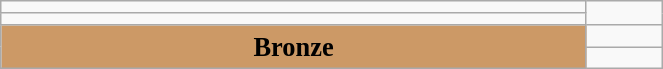<table class="wikitable" style=" text-align:center; font-size:110%;" width="35%">
<tr>
<td></td>
</tr>
<tr>
<td></td>
</tr>
<tr>
<td rowspan="2" bgcolor="#cc9966"><strong>Bronze</strong></td>
<td></td>
</tr>
<tr>
<td></td>
</tr>
</table>
